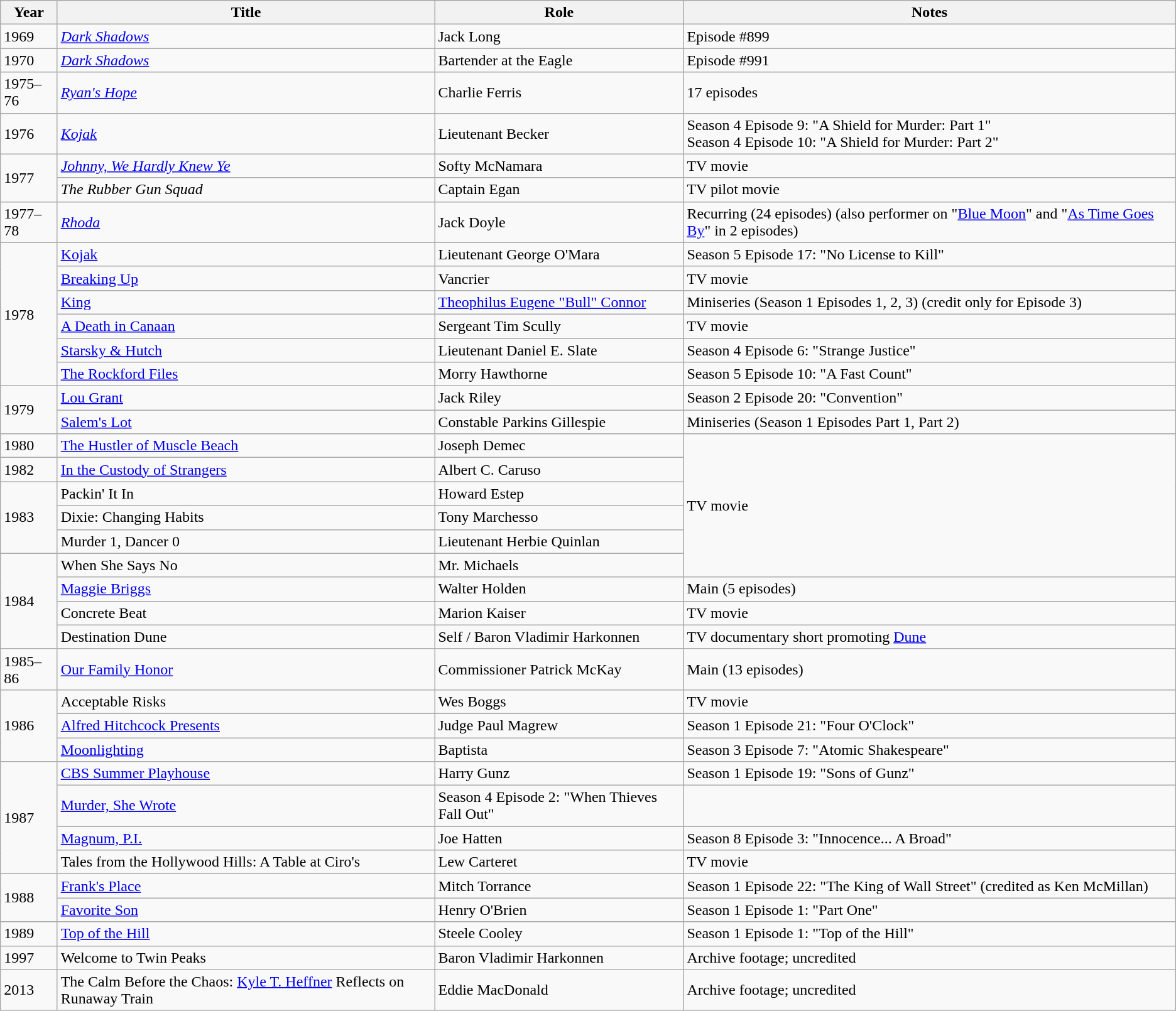<table class="wikitable sortable">
<tr>
<th>Year</th>
<th>Title</th>
<th>Role</th>
<th class="unsortable">Notes</th>
</tr>
<tr>
<td>1969</td>
<td><em><a href='#'>Dark Shadows</a></em></td>
<td>Jack Long</td>
<td>Episode #899</td>
</tr>
<tr>
<td>1970</td>
<td><em><a href='#'>Dark Shadows</a></em></td>
<td>Bartender at the Eagle</td>
<td>Episode #991</td>
</tr>
<tr>
<td>1975–76</td>
<td><em><a href='#'>Ryan's Hope</a></em></td>
<td>Charlie Ferris</td>
<td>17 episodes</td>
</tr>
<tr>
<td>1976</td>
<td><em><a href='#'>Kojak</a></em></td>
<td>Lieutenant Becker</td>
<td>Season 4 Episode 9: "A Shield for Murder: Part 1"<br>Season 4 Episode 10: "A Shield for Murder: Part 2"</td>
</tr>
<tr>
<td rowspan="2">1977</td>
<td><em><a href='#'>Johnny, We Hardly Knew Ye</a></em></td>
<td>Softy McNamara</td>
<td>TV movie</td>
</tr>
<tr>
<td><em>The Rubber Gun Squad</em></td>
<td>Captain Egan</td>
<td>TV pilot movie</td>
</tr>
<tr>
<td>1977–78</td>
<td><em><a href='#'>Rhoda</a></td>
<td>Jack Doyle</td>
<td>Recurring (24 episodes) (also performer on "<a href='#'>Blue Moon</a>" and "<a href='#'>As Time Goes By</a>" in 2 episodes)</td>
</tr>
<tr>
<td rowspan="6">1978</td>
<td></em><a href='#'>Kojak</a><em></td>
<td>Lieutenant George O'Mara</td>
<td>Season 5 Episode 17: "No License to Kill"</td>
</tr>
<tr>
<td></em><a href='#'>Breaking Up</a><em></td>
<td>Vancrier</td>
<td>TV movie</td>
</tr>
<tr>
<td></em><a href='#'>King</a><em></td>
<td><a href='#'>Theophilus Eugene "Bull" Connor</a></td>
<td>Miniseries (Season 1 Episodes 1, 2, 3) (credit only for Episode 3)</td>
</tr>
<tr>
<td></em><a href='#'>A Death in Canaan</a><em></td>
<td>Sergeant Tim Scully</td>
<td>TV movie</td>
</tr>
<tr>
<td></em><a href='#'>Starsky & Hutch</a><em></td>
<td>Lieutenant Daniel E. Slate</td>
<td>Season 4 Episode 6: "Strange Justice"</td>
</tr>
<tr>
<td></em><a href='#'>The Rockford Files</a><em></td>
<td>Morry Hawthorne</td>
<td>Season 5 Episode 10: "A Fast Count"</td>
</tr>
<tr>
<td rowspan="2">1979</td>
<td></em><a href='#'>Lou Grant</a><em></td>
<td>Jack Riley</td>
<td>Season 2 Episode 20: "Convention"</td>
</tr>
<tr>
<td></em><a href='#'>Salem's Lot</a><em></td>
<td>Constable Parkins Gillespie</td>
<td>Miniseries (Season 1 Episodes Part 1, Part 2)</td>
</tr>
<tr>
<td>1980</td>
<td></em><a href='#'>The Hustler of Muscle Beach</a><em></td>
<td>Joseph Demec</td>
<td rowspan="6">TV movie</td>
</tr>
<tr>
<td>1982</td>
<td></em><a href='#'>In the Custody of Strangers</a><em></td>
<td>Albert C. Caruso</td>
</tr>
<tr>
<td rowspan="3">1983</td>
<td></em>Packin' It In<em></td>
<td>Howard Estep</td>
</tr>
<tr>
<td></em>Dixie: Changing Habits<em></td>
<td>Tony Marchesso</td>
</tr>
<tr>
<td></em>Murder 1, Dancer 0<em></td>
<td>Lieutenant Herbie Quinlan</td>
</tr>
<tr>
<td rowspan="4">1984</td>
<td></em>When She Says No<em></td>
<td>Mr. Michaels</td>
</tr>
<tr>
<td></em><a href='#'>Maggie Briggs</a><em></td>
<td>Walter Holden</td>
<td>Main (5 episodes)</td>
</tr>
<tr>
<td></em>Concrete Beat<em></td>
<td>Marion Kaiser</td>
<td>TV movie</td>
</tr>
<tr>
<td></em>Destination Dune<em></td>
<td>Self / Baron Vladimir Harkonnen</td>
<td>TV documentary short promoting </em><a href='#'>Dune</a><em></td>
</tr>
<tr>
<td>1985–86</td>
<td></em><a href='#'>Our Family Honor</a><em></td>
<td>Commissioner Patrick McKay</td>
<td>Main (13 episodes)</td>
</tr>
<tr>
<td rowspan="3">1986</td>
<td></em>Acceptable Risks<em></td>
<td>Wes Boggs</td>
<td>TV movie</td>
</tr>
<tr>
<td></em><a href='#'>Alfred Hitchcock Presents</a><em></td>
<td>Judge Paul Magrew</td>
<td>Season 1 Episode 21: "Four O'Clock"</td>
</tr>
<tr>
<td></em><a href='#'>Moonlighting</a><em></td>
<td>Baptista</td>
<td>Season 3 Episode 7: "Atomic Shakespeare"</td>
</tr>
<tr>
<td rowspan="4">1987</td>
<td></em><a href='#'>CBS Summer Playhouse</a><em></td>
<td>Harry Gunz</td>
<td>Season 1 Episode 19: "Sons of Gunz"</td>
</tr>
<tr>
<td></em><a href='#'>Murder, She Wrote</a><em></td>
<td Coach Kevin Cauldwell>Season 4 Episode 2: "When Thieves Fall Out"</td>
</tr>
<tr>
<td></em><a href='#'>Magnum, P.I.</a><em></td>
<td>Joe Hatten</td>
<td>Season 8 Episode 3: "Innocence... A Broad"</td>
</tr>
<tr>
<td></em>Tales from the Hollywood Hills: A Table at Ciro's<em></td>
<td>Lew Carteret</td>
<td>TV movie</td>
</tr>
<tr>
<td rowspan="2">1988</td>
<td></em><a href='#'>Frank's Place</a><em></td>
<td>Mitch Torrance</td>
<td>Season 1 Episode 22: "The King of Wall Street" (credited as Ken McMillan)</td>
</tr>
<tr>
<td></em><a href='#'>Favorite Son</a><em></td>
<td>Henry O'Brien</td>
<td>Season 1 Episode 1: "Part One"</td>
</tr>
<tr>
<td>1989</td>
<td></em><a href='#'>Top of the Hill</a><em></td>
<td>Steele Cooley</td>
<td>Season 1 Episode 1: "Top of the Hill"</td>
</tr>
<tr>
<td>1997</td>
<td></em>Welcome to Twin Peaks<em></td>
<td>Baron Vladimir Harkonnen</td>
<td>Archive footage; uncredited</td>
</tr>
<tr>
<td>2013</td>
<td></em>The Calm Before the Chaos: <a href='#'>Kyle T. Heffner</a> Reflects on Runaway Train<em></td>
<td>Eddie MacDonald</td>
<td>Archive footage; uncredited</td>
</tr>
</table>
